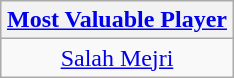<table class=wikitable style="text-align:center; margin:auto">
<tr>
<th><a href='#'>Most Valuable Player</a></th>
</tr>
<tr>
<td> <a href='#'>Salah Mejri</a></td>
</tr>
</table>
